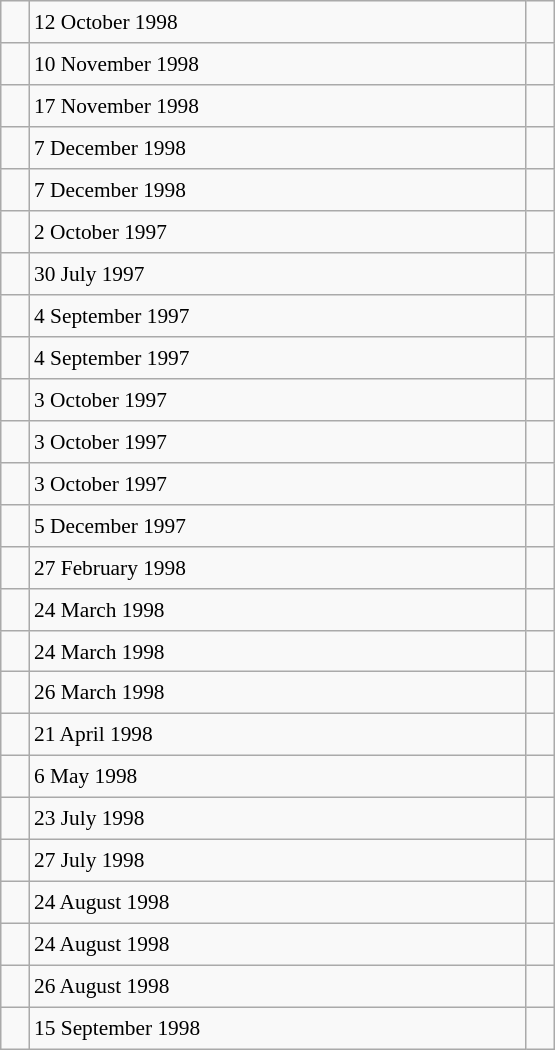<table class="wikitable" style="font-size: 89%; float: left; width: 26em; margin-right: 1em; height: 700px">
<tr>
<td></td>
<td>12 October 1998</td>
<td></td>
</tr>
<tr>
<td></td>
<td>10 November 1998</td>
<td></td>
</tr>
<tr>
<td></td>
<td>17 November 1998</td>
<td></td>
</tr>
<tr>
<td></td>
<td>7 December 1998</td>
<td></td>
</tr>
<tr>
<td></td>
<td>7 December 1998</td>
<td></td>
</tr>
<tr>
<td></td>
<td>2 October 1997</td>
<td></td>
</tr>
<tr>
<td></td>
<td>30 July 1997</td>
<td></td>
</tr>
<tr>
<td></td>
<td>4 September 1997</td>
<td></td>
</tr>
<tr>
<td></td>
<td>4 September 1997</td>
<td></td>
</tr>
<tr>
<td></td>
<td>3 October 1997</td>
<td></td>
</tr>
<tr>
<td></td>
<td>3 October 1997</td>
<td></td>
</tr>
<tr>
<td></td>
<td>3 October 1997</td>
<td></td>
</tr>
<tr>
<td></td>
<td>5 December 1997</td>
<td></td>
</tr>
<tr>
<td></td>
<td>27 February 1998</td>
<td></td>
</tr>
<tr>
<td></td>
<td>24 March 1998</td>
<td></td>
</tr>
<tr>
<td></td>
<td>24 March 1998</td>
<td></td>
</tr>
<tr>
<td></td>
<td>26 March 1998</td>
<td></td>
</tr>
<tr>
<td></td>
<td>21 April 1998</td>
<td></td>
</tr>
<tr>
<td></td>
<td>6 May 1998</td>
<td></td>
</tr>
<tr>
<td></td>
<td>23 July 1998</td>
<td></td>
</tr>
<tr>
<td></td>
<td>27 July 1998</td>
<td></td>
</tr>
<tr>
<td></td>
<td>24 August 1998</td>
<td></td>
</tr>
<tr>
<td></td>
<td>24 August 1998</td>
<td></td>
</tr>
<tr>
<td></td>
<td>26 August 1998</td>
<td></td>
</tr>
<tr>
<td></td>
<td>15 September 1998</td>
<td></td>
</tr>
</table>
